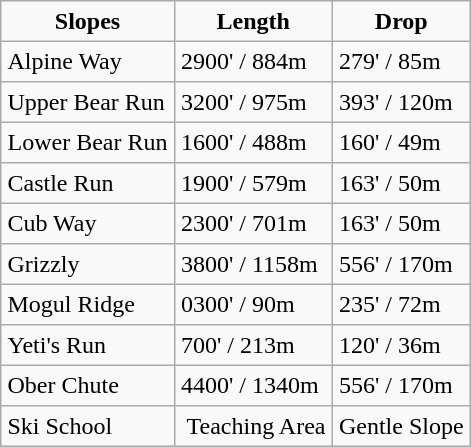<table class="sortable" id="stripe" border="1" cellpadding="4" cellspacing="0" style="margin: 1em 1em 1em 0; background: #f9f9f9; border: 1px #aaa solid; border-collapse: collapse">
<tr>
<th>Slopes</th>
<th>Length</th>
<th>Drop</th>
</tr>
<tr>
<td>Alpine Way</td>
<td>2900' / 884m</td>
<td>279' / 85m</td>
</tr>
<tr>
<td>Upper Bear Run</td>
<td>3200' / 975m</td>
<td>393' / 120m</td>
</tr>
<tr>
<td>Lower Bear Run</td>
<td>1600' / 488m</td>
<td>160' / 49m</td>
</tr>
<tr>
<td>Castle Run</td>
<td>1900' / 579m</td>
<td>163' / 50m</td>
</tr>
<tr>
<td>Cub Way</td>
<td>2300' / 701m</td>
<td>163' / 50m</td>
</tr>
<tr>
<td>Grizzly</td>
<td>3800' / 1158m</td>
<td>556' / 170m</td>
</tr>
<tr>
<td>Mogul Ridge  </td>
<td><span>0</span>300' / 90m</td>
<td>235' / 72m</td>
</tr>
<tr>
<td>Yeti's Run</td>
<td>700' /  213m</td>
<td>120' / 36m</td>
</tr>
<tr>
<td>Ober Chute</td>
<td>4400' / 1340m</td>
<td>556' / 170m</td>
</tr>
<tr>
<td>Ski School</td>
<td> Teaching Area</td>
<td>Gentle Slope</td>
</tr>
</table>
